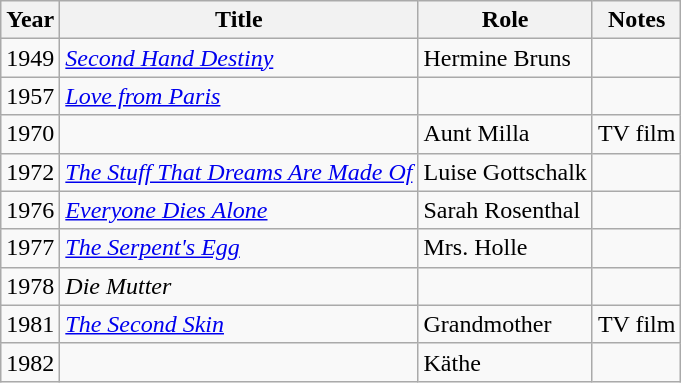<table class="wikitable">
<tr>
<th>Year</th>
<th>Title</th>
<th>Role</th>
<th>Notes</th>
</tr>
<tr>
<td>1949</td>
<td><em><a href='#'>Second Hand Destiny</a></em></td>
<td>Hermine Bruns</td>
<td></td>
</tr>
<tr>
<td>1957</td>
<td><em><a href='#'>Love from Paris</a></em></td>
<td></td>
<td></td>
</tr>
<tr>
<td>1970</td>
<td><em></em></td>
<td>Aunt Milla</td>
<td>TV film</td>
</tr>
<tr>
<td>1972</td>
<td><em><a href='#'>The Stuff That Dreams Are Made Of</a></em></td>
<td>Luise Gottschalk</td>
<td></td>
</tr>
<tr>
<td>1976</td>
<td><em><a href='#'>Everyone Dies Alone</a></em></td>
<td>Sarah Rosenthal</td>
<td></td>
</tr>
<tr>
<td>1977</td>
<td><em><a href='#'>The Serpent's Egg</a></em></td>
<td>Mrs. Holle</td>
<td></td>
</tr>
<tr>
<td>1978</td>
<td><em>Die Mutter</em></td>
<td></td>
<td></td>
</tr>
<tr>
<td>1981</td>
<td><em><a href='#'>The Second Skin</a></em></td>
<td>Grandmother</td>
<td>TV film</td>
</tr>
<tr>
<td>1982</td>
<td><em></em></td>
<td>Käthe</td>
<td></td>
</tr>
</table>
